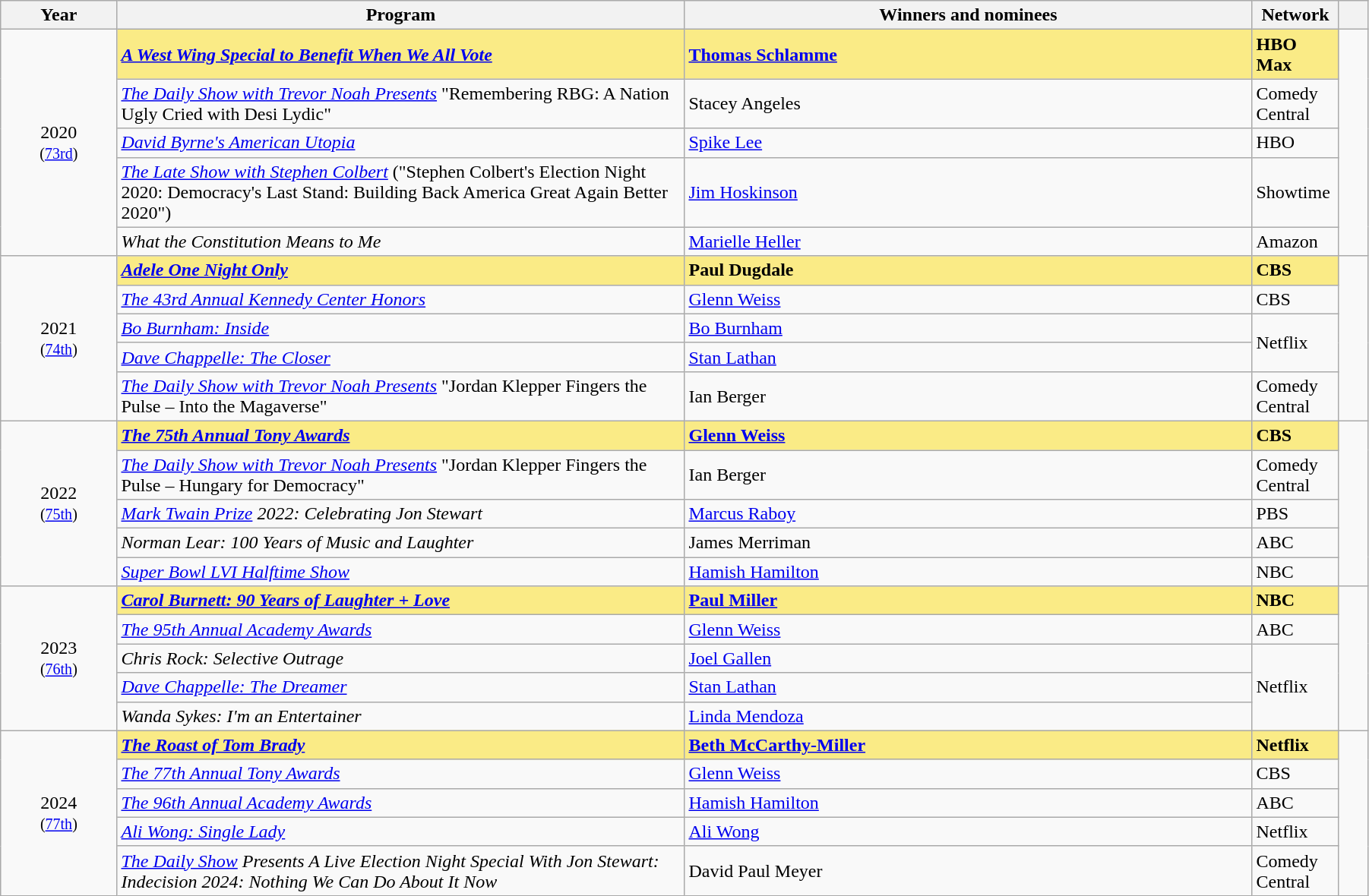<table class="wikitable" width="95%" cellpadding="5">
<tr>
<th width="8%">Year</th>
<th width="39%">Program</th>
<th width="39%">Winners and nominees</th>
<th width="5%">Network</th>
<th width="2%"></th>
</tr>
<tr>
<td rowspan="5" style="text-align:center;">2020<br><small>(<a href='#'>73rd</a>)</small></td>
<td style="background:#FAEB86;"><strong><em><a href='#'>A West Wing Special to Benefit When We All Vote</a></em></strong></td>
<td style="background:#FAEB86;"><strong><a href='#'>Thomas Schlamme</a></strong></td>
<td style="background:#FAEB86;"><strong>HBO Max</strong></td>
<td rowspan="5" style="text-align:center;"></td>
</tr>
<tr>
<td><em><a href='#'>The Daily Show with Trevor Noah Presents</a></em> "Remembering RBG: A Nation Ugly Cried with Desi Lydic"</td>
<td>Stacey Angeles</td>
<td>Comedy Central</td>
</tr>
<tr>
<td><em><a href='#'>David Byrne's American Utopia</a></em></td>
<td><a href='#'>Spike Lee</a></td>
<td>HBO</td>
</tr>
<tr>
<td><em><a href='#'>The Late Show with Stephen Colbert</a></em> ("Stephen Colbert's Election Night 2020: Democracy's Last Stand: Building Back America Great Again Better 2020")</td>
<td><a href='#'>Jim Hoskinson</a></td>
<td>Showtime</td>
</tr>
<tr>
<td><em>What the Constitution Means to Me</em></td>
<td><a href='#'>Marielle Heller</a></td>
<td>Amazon</td>
</tr>
<tr>
<td rowspan="5" style="text-align:center;">2021<br><small>(<a href='#'>74th</a>)</small></td>
<td style="background:#FAEB86;"><strong><em><a href='#'>Adele One Night Only</a></em></strong></td>
<td style="background:#FAEB86;"><strong>Paul Dugdale</strong></td>
<td style="background:#FAEB86;"><strong>CBS</strong></td>
<td rowspan="5" style="text-align:center;"></td>
</tr>
<tr>
<td><em><a href='#'>The 43rd Annual Kennedy Center Honors</a></em></td>
<td><a href='#'>Glenn Weiss</a></td>
<td>CBS</td>
</tr>
<tr>
<td><em><a href='#'>Bo Burnham: Inside</a></em></td>
<td><a href='#'>Bo Burnham</a></td>
<td rowspan=2>Netflix</td>
</tr>
<tr>
<td><em><a href='#'>Dave Chappelle: The Closer</a></em></td>
<td><a href='#'>Stan Lathan</a></td>
</tr>
<tr>
<td><em><a href='#'>The Daily Show with Trevor Noah Presents</a></em> "Jordan Klepper Fingers the Pulse – Into the Magaverse"</td>
<td>Ian Berger</td>
<td>Comedy Central</td>
</tr>
<tr>
<td rowspan="5" style="text-align:center;">2022<br><small>(<a href='#'>75th</a>)</small></td>
<td style="background:#FAEB86;"><strong><em><a href='#'>The 75th Annual Tony Awards</a></em></strong></td>
<td style="background:#FAEB86;"><strong><a href='#'>Glenn Weiss</a></strong></td>
<td style="background:#FAEB86;"><strong>CBS</strong></td>
<td rowspan="5" style="text-align:center;"></td>
</tr>
<tr>
<td><em><a href='#'>The Daily Show with Trevor Noah Presents</a></em> "Jordan Klepper Fingers the Pulse – Hungary for Democracy"</td>
<td>Ian Berger</td>
<td>Comedy Central</td>
</tr>
<tr>
<td><em><a href='#'>Mark Twain Prize</a> 2022: Celebrating Jon Stewart</em></td>
<td><a href='#'>Marcus Raboy</a></td>
<td>PBS</td>
</tr>
<tr>
<td><em>Norman Lear: 100 Years of Music and Laughter</em></td>
<td>James Merriman</td>
<td>ABC</td>
</tr>
<tr>
<td><em><a href='#'>Super Bowl LVI Halftime Show</a></em></td>
<td><a href='#'>Hamish Hamilton</a></td>
<td>NBC</td>
</tr>
<tr>
<td rowspan="5" style="text-align:center;">2023<br><small>(<a href='#'>76th</a>)</small></td>
<td style="background:#FAEB86;"><strong><em><a href='#'>Carol Burnett: 90 Years of Laughter + Love</a></em></strong></td>
<td style="background:#FAEB86;"><strong><a href='#'>Paul Miller</a></strong></td>
<td style="background:#FAEB86;"><strong>NBC</strong></td>
<td rowspan="5" style="text-align:center;"></td>
</tr>
<tr>
<td><em><a href='#'>The 95th Annual Academy Awards</a></em></td>
<td><a href='#'>Glenn Weiss</a></td>
<td>ABC</td>
</tr>
<tr>
<td><em>Chris Rock: Selective Outrage</em></td>
<td><a href='#'>Joel Gallen</a></td>
<td rowspan=3>Netflix</td>
</tr>
<tr>
<td><em><a href='#'>Dave Chappelle: The Dreamer</a></em></td>
<td><a href='#'>Stan Lathan</a></td>
</tr>
<tr>
<td><em>Wanda Sykes: I'm an Entertainer</em></td>
<td><a href='#'>Linda Mendoza</a></td>
</tr>
<tr>
<td rowspan="5" style="text-align:center;">2024<br><small>(<a href='#'>77th</a>)</small></td>
<td style="background:#FAEB86;"><strong><em><a href='#'>The Roast of Tom Brady</a></em></strong></td>
<td style="background:#FAEB86;"><strong><a href='#'>Beth McCarthy-Miller</a></strong></td>
<td style="background:#FAEB86;"><strong>Netflix</strong></td>
<td rowspan="5" style="text-align:center;"></td>
</tr>
<tr>
<td><em><a href='#'>The 77th Annual Tony Awards</a></em></td>
<td><a href='#'>Glenn Weiss</a></td>
<td>CBS</td>
</tr>
<tr>
<td><em><a href='#'>The 96th Annual Academy Awards</a></em></td>
<td><a href='#'>Hamish Hamilton</a></td>
<td>ABC</td>
</tr>
<tr>
<td><em><a href='#'>Ali Wong: Single Lady</a></em></td>
<td><a href='#'>Ali Wong</a></td>
<td>Netflix</td>
</tr>
<tr>
<td><em><a href='#'>The Daily Show</a> Presents A Live Election Night Special With Jon Stewart: Indecision 2024: Nothing We Can Do About It Now</em></td>
<td>David Paul Meyer</td>
<td>Comedy Central</td>
</tr>
</table>
